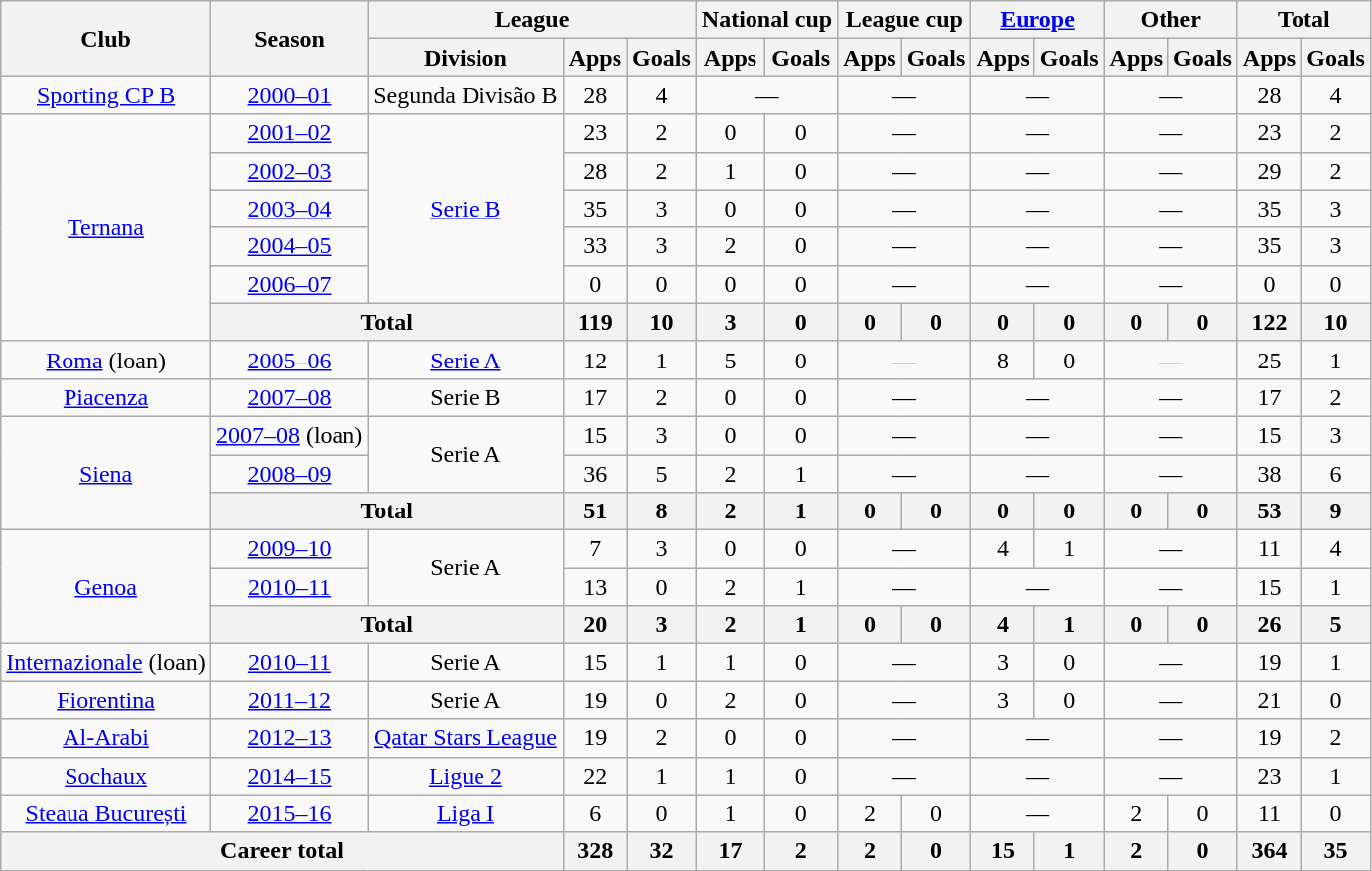<table class="wikitable" style="text-align: center">
<tr>
<th rowspan="2">Club</th>
<th rowspan="2">Season</th>
<th colspan="3">League</th>
<th colspan="2">National cup</th>
<th colspan="2">League cup</th>
<th colspan="2"><a href='#'>Europe</a></th>
<th colspan="2">Other</th>
<th colspan="3">Total</th>
</tr>
<tr>
<th>Division</th>
<th>Apps</th>
<th>Goals</th>
<th>Apps</th>
<th>Goals</th>
<th>Apps</th>
<th>Goals</th>
<th>Apps</th>
<th>Goals</th>
<th>Apps</th>
<th>Goals</th>
<th>Apps</th>
<th>Goals</th>
</tr>
<tr>
<td><a href='#'>Sporting CP B</a></td>
<td><a href='#'>2000–01</a></td>
<td>Segunda Divisão B</td>
<td>28</td>
<td>4</td>
<td colspan="2">—</td>
<td colspan="2">—</td>
<td colspan="2">—</td>
<td colspan="2">—</td>
<td>28</td>
<td>4</td>
</tr>
<tr>
<td rowspan="6"><a href='#'>Ternana</a></td>
<td><a href='#'>2001–02</a></td>
<td rowspan="5"><a href='#'>Serie B</a></td>
<td>23</td>
<td>2</td>
<td>0</td>
<td>0</td>
<td colspan="2">—</td>
<td colspan="2">—</td>
<td colspan="2">—</td>
<td>23</td>
<td>2</td>
</tr>
<tr>
<td><a href='#'>2002–03</a></td>
<td>28</td>
<td>2</td>
<td>1</td>
<td>0</td>
<td colspan="2">—</td>
<td colspan="2">—</td>
<td colspan="2">—</td>
<td>29</td>
<td>2</td>
</tr>
<tr>
<td><a href='#'>2003–04</a></td>
<td>35</td>
<td>3</td>
<td>0</td>
<td>0</td>
<td colspan="2">—</td>
<td colspan="2">—</td>
<td colspan="2">—</td>
<td>35</td>
<td>3</td>
</tr>
<tr>
<td><a href='#'>2004–05</a></td>
<td>33</td>
<td>3</td>
<td>2</td>
<td>0</td>
<td colspan="2">—</td>
<td colspan="2">—</td>
<td colspan="2">—</td>
<td>35</td>
<td>3</td>
</tr>
<tr>
<td><a href='#'>2006–07</a></td>
<td>0</td>
<td>0</td>
<td>0</td>
<td>0</td>
<td colspan="2">—</td>
<td colspan="2">—</td>
<td colspan="2">—</td>
<td>0</td>
<td>0</td>
</tr>
<tr>
<th colspan="2">Total</th>
<th>119</th>
<th>10</th>
<th>3</th>
<th>0</th>
<th>0</th>
<th>0</th>
<th>0</th>
<th>0</th>
<th>0</th>
<th>0</th>
<th>122</th>
<th>10</th>
</tr>
<tr>
<td><a href='#'>Roma</a> (loan)</td>
<td><a href='#'>2005–06</a></td>
<td><a href='#'>Serie A</a></td>
<td>12</td>
<td>1</td>
<td>5</td>
<td>0</td>
<td colspan="2">—</td>
<td>8</td>
<td>0</td>
<td colspan="2">—</td>
<td>25</td>
<td>1</td>
</tr>
<tr>
<td><a href='#'>Piacenza</a></td>
<td><a href='#'>2007–08</a></td>
<td>Serie B</td>
<td>17</td>
<td>2</td>
<td>0</td>
<td>0</td>
<td colspan="2">—</td>
<td colspan="2">—</td>
<td colspan="2">—</td>
<td>17</td>
<td>2</td>
</tr>
<tr>
<td rowspan="3"><a href='#'>Siena</a></td>
<td><a href='#'>2007–08</a> (loan)</td>
<td rowspan="2">Serie A</td>
<td>15</td>
<td>3</td>
<td>0</td>
<td>0</td>
<td colspan="2">—</td>
<td colspan="2">—</td>
<td colspan="2">—</td>
<td>15</td>
<td>3</td>
</tr>
<tr>
<td><a href='#'>2008–09</a></td>
<td>36</td>
<td>5</td>
<td>2</td>
<td>1</td>
<td colspan="2">—</td>
<td colspan="2">—</td>
<td colspan="2">—</td>
<td>38</td>
<td>6</td>
</tr>
<tr>
<th colspan="2">Total</th>
<th>51</th>
<th>8</th>
<th>2</th>
<th>1</th>
<th>0</th>
<th>0</th>
<th>0</th>
<th>0</th>
<th>0</th>
<th>0</th>
<th>53</th>
<th>9</th>
</tr>
<tr>
<td rowspan="3"><a href='#'>Genoa</a></td>
<td><a href='#'>2009–10</a></td>
<td rowspan="2">Serie A</td>
<td>7</td>
<td>3</td>
<td>0</td>
<td>0</td>
<td colspan="2">—</td>
<td>4</td>
<td>1</td>
<td colspan="2">—</td>
<td>11</td>
<td>4</td>
</tr>
<tr>
<td><a href='#'>2010–11</a></td>
<td>13</td>
<td>0</td>
<td>2</td>
<td>1</td>
<td colspan="2">—</td>
<td colspan="2">—</td>
<td colspan="2">—</td>
<td>15</td>
<td>1</td>
</tr>
<tr>
<th colspan="2">Total</th>
<th>20</th>
<th>3</th>
<th>2</th>
<th>1</th>
<th>0</th>
<th>0</th>
<th>4</th>
<th>1</th>
<th>0</th>
<th>0</th>
<th>26</th>
<th>5</th>
</tr>
<tr>
<td><a href='#'>Internazionale</a> (loan)</td>
<td><a href='#'>2010–11</a></td>
<td>Serie A</td>
<td>15</td>
<td>1</td>
<td>1</td>
<td>0</td>
<td colspan="2">—</td>
<td>3</td>
<td>0</td>
<td colspan="2">—</td>
<td>19</td>
<td>1</td>
</tr>
<tr>
<td><a href='#'>Fiorentina</a></td>
<td><a href='#'>2011–12</a></td>
<td>Serie A</td>
<td>19</td>
<td>0</td>
<td>2</td>
<td>0</td>
<td colspan="2">—</td>
<td>3</td>
<td>0</td>
<td colspan="2">—</td>
<td>21</td>
<td>0</td>
</tr>
<tr>
<td><a href='#'>Al-Arabi</a></td>
<td><a href='#'>2012–13</a></td>
<td><a href='#'>Qatar Stars League</a></td>
<td>19</td>
<td>2</td>
<td>0</td>
<td>0</td>
<td colspan="2">—</td>
<td colspan="2">—</td>
<td colspan="2">—</td>
<td>19</td>
<td>2</td>
</tr>
<tr>
<td><a href='#'>Sochaux</a></td>
<td><a href='#'>2014–15</a></td>
<td><a href='#'>Ligue 2</a></td>
<td>22</td>
<td>1</td>
<td>1</td>
<td>0</td>
<td colspan="2">—</td>
<td colspan="2">—</td>
<td colspan="2">—</td>
<td>23</td>
<td>1</td>
</tr>
<tr>
<td><a href='#'>Steaua București</a></td>
<td><a href='#'>2015–16</a></td>
<td><a href='#'>Liga I</a></td>
<td>6</td>
<td>0</td>
<td>1</td>
<td>0</td>
<td>2</td>
<td>0</td>
<td colspan="2">—</td>
<td>2</td>
<td>0</td>
<td>11</td>
<td>0</td>
</tr>
<tr>
<th colspan="3">Career total</th>
<th>328</th>
<th>32</th>
<th>17</th>
<th>2</th>
<th>2</th>
<th>0</th>
<th>15</th>
<th>1</th>
<th>2</th>
<th>0</th>
<th>364</th>
<th>35</th>
</tr>
</table>
